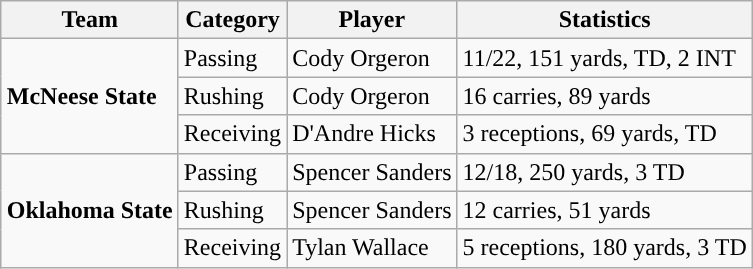<table class="wikitable" style="float: right;">
<tr>
<th>Team</th>
<th>Category</th>
<th>Player</th>
<th>Statistics</th>
</tr>
<tr>
<td rowspan=3><strong>McNeese State</strong></td>
<td>Passing</td>
<td>Cody Orgeron</td>
<td>11/22, 151 yards, TD, 2 INT</td>
</tr>
<tr>
<td>Rushing</td>
<td>Cody Orgeron</td>
<td>16 carries, 89 yards</td>
</tr>
<tr>
<td>Receiving</td>
<td>D'Andre Hicks</td>
<td>3 receptions, 69 yards, TD</td>
</tr>
<tr>
<td rowspan=3><strong>Oklahoma State</strong></td>
<td>Passing</td>
<td>Spencer Sanders</td>
<td>12/18, 250 yards, 3 TD</td>
</tr>
<tr>
<td>Rushing</td>
<td>Spencer Sanders</td>
<td>12 carries, 51 yards</td>
</tr>
<tr>
<td>Receiving</td>
<td>Tylan Wallace</td>
<td>5 receptions, 180 yards, 3 TD</td>
</tr>
</table>
